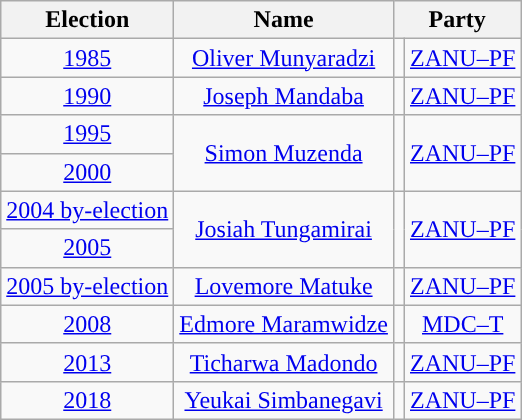<table class="wikitable" style="text-align:center">
<tr>
<th>Election</th>
<th>Name</th>
<th colspan="2">Party</th>
</tr>
<tr>
<td><a href='#'>1985</a></td>
<td><a href='#'>Oliver Munyaradzi</a></td>
<td style="background-color: "></td>
<td><a href='#'>ZANU–PF</a></td>
</tr>
<tr>
<td><a href='#'>1990</a></td>
<td><a href='#'>Joseph Mandaba</a></td>
<td style="background-color: "></td>
<td><a href='#'>ZANU–PF</a></td>
</tr>
<tr>
<td><a href='#'>1995</a></td>
<td rowspan="2"><a href='#'>Simon Muzenda</a></td>
<td rowspan="2" style="background-color: "></td>
<td rowspan="2"><a href='#'>ZANU–PF</a></td>
</tr>
<tr>
<td><a href='#'>2000</a></td>
</tr>
<tr>
<td><a href='#'>2004 by-election</a></td>
<td rowspan="2"><a href='#'>Josiah Tungamirai</a></td>
<td rowspan="2" style="background-color: "></td>
<td rowspan="2"><a href='#'>ZANU–PF</a></td>
</tr>
<tr>
<td><a href='#'>2005</a></td>
</tr>
<tr>
<td><a href='#'>2005 by-election</a></td>
<td><a href='#'>Lovemore Matuke</a></td>
<td style="background-color: "></td>
<td><a href='#'>ZANU–PF</a></td>
</tr>
<tr>
<td><a href='#'>2008</a></td>
<td><a href='#'>Edmore Maramwidze</a></td>
<td style="background-color: "></td>
<td><a href='#'>MDC–T</a></td>
</tr>
<tr>
<td><a href='#'>2013</a></td>
<td><a href='#'>Ticharwa Madondo</a></td>
<td style="background-color: "></td>
<td><a href='#'>ZANU–PF</a></td>
</tr>
<tr>
<td><a href='#'>2018</a></td>
<td><a href='#'>Yeukai Simbanegavi</a></td>
<td style="background-color: "></td>
<td><a href='#'>ZANU–PF</a></td>
</tr>
</table>
